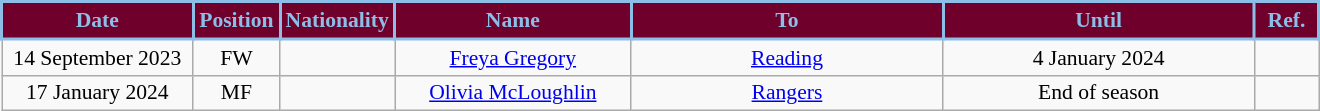<table class="wikitable" style="text-align:center; font-size:90%; ">
<tr>
<th style="background:#6F002B; color:#8DBEE7;border:2px solid #8DBEE7; width:120px;">Date</th>
<th style="background:#6F002B; color:#8DBEE7;border:2px solid #8DBEE7; width:50px;">Position</th>
<th style="background:#6F002B; color:#8DBEE7;border:2px solid #8DBEE7; width:50px;">Nationality</th>
<th style="background:#6F002B; color:#8DBEE7;border:2px solid #8DBEE7; width:150px;">Name</th>
<th style="background:#6F002B; color:#8DBEE7;border:2px solid #8DBEE7; width:200px;">To</th>
<th style="background:#6F002B; color:#8DBEE7;border:2px solid #8DBEE7; width:200px;">Until</th>
<th style="background:#6F002B; color:#8DBEE7;border:2px solid #8DBEE7; width:35px;">Ref.</th>
</tr>
<tr>
<td>14 September 2023</td>
<td>FW</td>
<td></td>
<td><a href='#'>Freya Gregory</a></td>
<td> <a href='#'>Reading</a></td>
<td>4 January 2024</td>
<td></td>
</tr>
<tr>
<td>17 January 2024</td>
<td>MF</td>
<td></td>
<td><a href='#'>Olivia McLoughlin</a></td>
<td> <a href='#'>Rangers</a></td>
<td>End of season</td>
<td></td>
</tr>
</table>
